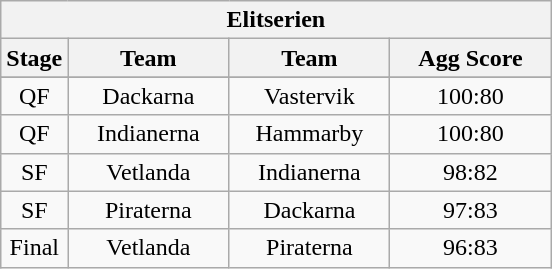<table class="wikitable">
<tr>
<th colspan="4">Elitserien</th>
</tr>
<tr>
<th width=20>Stage</th>
<th width=100>Team</th>
<th width=100>Team</th>
<th width=100>Agg Score</th>
</tr>
<tr>
</tr>
<tr align=center>
<td>QF</td>
<td>Dackarna</td>
<td>Vastervik</td>
<td>100:80</td>
</tr>
<tr align=center>
<td>QF</td>
<td>Indianerna</td>
<td>Hammarby</td>
<td>100:80</td>
</tr>
<tr align=center>
<td>SF</td>
<td>Vetlanda</td>
<td>Indianerna</td>
<td>98:82</td>
</tr>
<tr align=center>
<td>SF</td>
<td>Piraterna</td>
<td>Dackarna</td>
<td>97:83</td>
</tr>
<tr align=center>
<td>Final</td>
<td>Vetlanda</td>
<td>Piraterna</td>
<td>96:83</td>
</tr>
</table>
